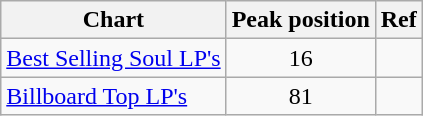<table class="wikitable">
<tr>
<th>Chart</th>
<th>Peak position</th>
<th>Ref</th>
</tr>
<tr>
<td><a href='#'>Best Selling Soul LP's</a></td>
<td align=center>16</td>
<td align=center></td>
</tr>
<tr>
<td><a href='#'>Billboard Top LP's</a></td>
<td align=center>81</td>
<td align=center></td>
</tr>
</table>
